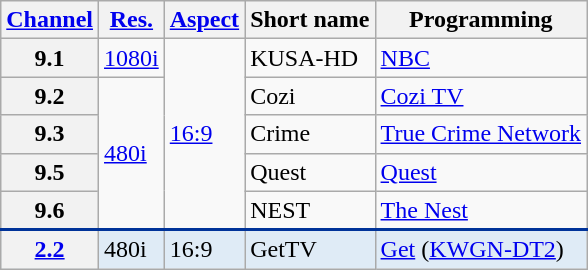<table class="wikitable">
<tr>
<th scope = "col"><a href='#'>Channel</a></th>
<th scope = "col"><a href='#'>Res.</a></th>
<th scope = "col"><a href='#'>Aspect</a></th>
<th scope = "col">Short name</th>
<th scope = "col">Programming</th>
</tr>
<tr>
<th scope = "row">9.1</th>
<td><a href='#'>1080i</a></td>
<td rowspan="5"><a href='#'>16:9</a></td>
<td>KUSA-HD</td>
<td><a href='#'>NBC</a></td>
</tr>
<tr>
<th scope = "row">9.2</th>
<td rowspan="4"><a href='#'>480i</a></td>
<td>Cozi</td>
<td><a href='#'>Cozi TV</a></td>
</tr>
<tr>
<th scope = "row">9.3</th>
<td>Crime</td>
<td><a href='#'>True Crime Network</a></td>
</tr>
<tr>
<th scope = "row">9.5</th>
<td>Quest</td>
<td><a href='#'>Quest</a></td>
</tr>
<tr>
<th>9.6</th>
<td>NEST</td>
<td><a href='#'>The Nest</a></td>
</tr>
<tr style="background-color:#DFEBF6; border-top: 2px solid #003399;">
<th scope = "row"><a href='#'>2.2</a></th>
<td>480i</td>
<td>16:9</td>
<td>GetTV</td>
<td><a href='#'>Get</a> (<a href='#'>KWGN-DT2</a>)</td>
</tr>
</table>
